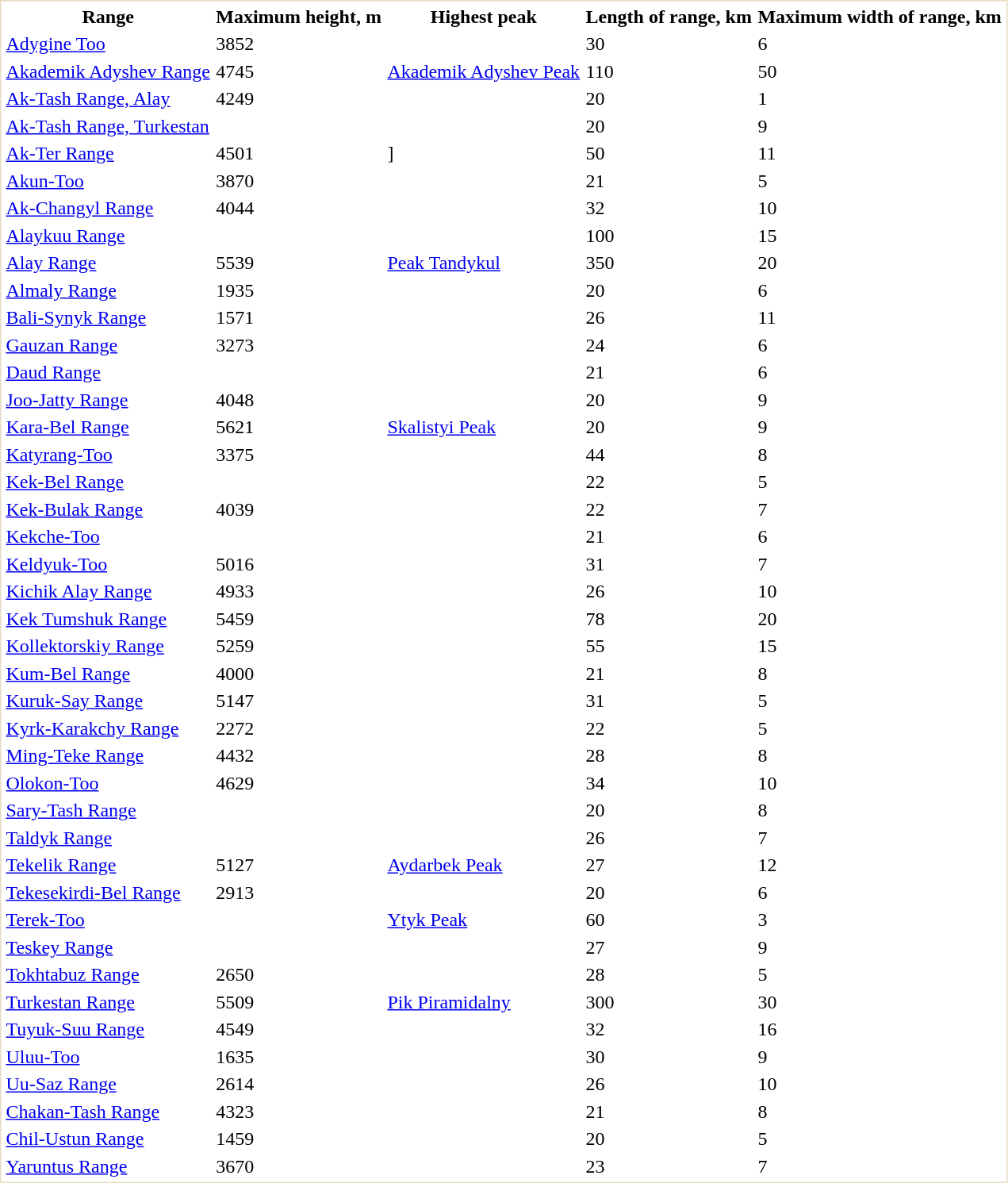<table class="sortable" border=0 cellspacing=3 cellpadding=1 style="border:1px solid #e7dcc3">
<tr>
<th>Range</th>
<th>Maximum height, m</th>
<th>Highest peak</th>
<th>Length of range, km</th>
<th>Maximum width of range, km</th>
</tr>
<tr>
<td><a href='#'>Adygine Too</a></td>
<td>3852</td>
<td></td>
<td>30</td>
<td>6</td>
</tr>
<tr>
<td><a href='#'>Akademik Adyshev Range</a></td>
<td>4745</td>
<td><a href='#'>Akademik Adyshev Peak</a></td>
<td>110</td>
<td>50</td>
</tr>
<tr>
<td><a href='#'>Ak-Tash Range, Alay</a></td>
<td>4249</td>
<td></td>
<td>20</td>
<td>1</td>
</tr>
<tr>
<td><a href='#'>Ak-Tash Range, Turkestan</a></td>
<td></td>
<td></td>
<td>20</td>
<td>9</td>
</tr>
<tr>
<td><a href='#'>Ak-Ter Range</a></td>
<td>4501</td>
<td>]</td>
<td>50</td>
<td>11</td>
</tr>
<tr>
<td><a href='#'>Akun-Too</a></td>
<td>3870</td>
<td></td>
<td>21</td>
<td>5</td>
</tr>
<tr>
<td><a href='#'>Ak-Changyl Range</a></td>
<td>4044</td>
<td></td>
<td>32</td>
<td>10</td>
</tr>
<tr>
<td><a href='#'>Alaykuu Range</a></td>
<td></td>
<td></td>
<td>100</td>
<td>15</td>
</tr>
<tr>
<td><a href='#'>Alay Range</a></td>
<td>5539</td>
<td><a href='#'>Peak Tandykul</a></td>
<td>350</td>
<td>20</td>
</tr>
<tr>
<td><a href='#'>Almaly Range</a></td>
<td>1935</td>
<td></td>
<td>20</td>
<td>6</td>
</tr>
<tr>
<td><a href='#'>Bali-Synyk Range</a></td>
<td>1571</td>
<td></td>
<td>26</td>
<td>11</td>
</tr>
<tr>
<td><a href='#'>Gauzan Range</a></td>
<td>3273</td>
<td></td>
<td>24</td>
<td>6</td>
</tr>
<tr>
<td><a href='#'>Daud Range</a></td>
<td></td>
<td></td>
<td>21</td>
<td>6</td>
</tr>
<tr>
<td><a href='#'>Joo-Jatty Range</a></td>
<td>4048</td>
<td></td>
<td>20</td>
<td>9</td>
</tr>
<tr>
<td><a href='#'>Kara-Bel Range</a></td>
<td>5621</td>
<td><a href='#'>Skalistyi Peak</a></td>
<td>20</td>
<td>9</td>
</tr>
<tr>
<td><a href='#'>Katyrang-Too</a></td>
<td>3375</td>
<td></td>
<td>44</td>
<td>8</td>
</tr>
<tr>
<td><a href='#'>Kek-Bel Range</a></td>
<td></td>
<td></td>
<td>22</td>
<td>5</td>
</tr>
<tr>
<td><a href='#'>Kek-Bulak Range</a></td>
<td>4039</td>
<td></td>
<td>22</td>
<td>7</td>
</tr>
<tr>
<td><a href='#'>Kekche-Too</a></td>
<td></td>
<td></td>
<td>21</td>
<td>6</td>
</tr>
<tr>
<td><a href='#'>Keldyuk-Too</a></td>
<td>5016</td>
<td></td>
<td>31</td>
<td>7</td>
</tr>
<tr>
<td><a href='#'>Kichik Alay Range</a></td>
<td>4933</td>
<td></td>
<td>26</td>
<td>10</td>
</tr>
<tr>
<td><a href='#'>Kek Tumshuk Range</a></td>
<td>5459</td>
<td></td>
<td>78</td>
<td>20</td>
</tr>
<tr>
<td><a href='#'>Kollektorskiy Range</a></td>
<td>5259</td>
<td></td>
<td>55</td>
<td>15</td>
</tr>
<tr>
<td><a href='#'>Kum-Bel Range</a></td>
<td>4000</td>
<td></td>
<td>21</td>
<td>8</td>
</tr>
<tr>
<td><a href='#'>Kuruk-Say Range</a></td>
<td>5147</td>
<td></td>
<td>31</td>
<td>5</td>
</tr>
<tr>
<td><a href='#'>Kyrk-Karakchy Range</a></td>
<td>2272</td>
<td></td>
<td>22</td>
<td>5</td>
</tr>
<tr>
<td><a href='#'>Ming-Teke Range</a></td>
<td>4432</td>
<td></td>
<td>28</td>
<td>8</td>
</tr>
<tr>
<td><a href='#'>Olokon-Too</a></td>
<td>4629</td>
<td></td>
<td>34</td>
<td>10</td>
</tr>
<tr>
<td><a href='#'>Sary-Tash Range</a></td>
<td></td>
<td></td>
<td>20</td>
<td>8</td>
</tr>
<tr>
<td><a href='#'>Taldyk Range</a></td>
<td></td>
<td></td>
<td>26</td>
<td>7</td>
</tr>
<tr>
<td><a href='#'>Tekelik Range</a></td>
<td>5127</td>
<td><a href='#'>Aydarbek Peak</a></td>
<td>27</td>
<td>12</td>
</tr>
<tr>
<td><a href='#'>Tekesekirdi-Bel Range</a></td>
<td>2913</td>
<td></td>
<td>20</td>
<td>6</td>
</tr>
<tr>
<td><a href='#'>Terek-Too</a></td>
<td></td>
<td><a href='#'>Ytyk Peak</a></td>
<td>60</td>
<td>3</td>
</tr>
<tr>
<td><a href='#'>Teskey Range</a></td>
<td></td>
<td></td>
<td>27</td>
<td>9</td>
</tr>
<tr>
<td><a href='#'>Tokhtabuz Range</a></td>
<td>2650</td>
<td></td>
<td>28</td>
<td>5</td>
</tr>
<tr>
<td><a href='#'>Turkestan Range</a></td>
<td>5509</td>
<td><a href='#'>Pik Piramidalny</a></td>
<td>300</td>
<td>30</td>
</tr>
<tr>
<td><a href='#'>Tuyuk-Suu Range</a></td>
<td>4549</td>
<td></td>
<td>32</td>
<td>16</td>
</tr>
<tr>
<td><a href='#'>Uluu-Too</a></td>
<td>1635</td>
<td></td>
<td>30</td>
<td>9</td>
</tr>
<tr>
<td><a href='#'>Uu-Saz Range</a></td>
<td>2614</td>
<td></td>
<td>26</td>
<td>10</td>
</tr>
<tr>
<td><a href='#'>Chakan-Tash Range</a></td>
<td>4323</td>
<td></td>
<td>21</td>
<td>8</td>
</tr>
<tr>
<td><a href='#'>Chil-Ustun Range</a></td>
<td>1459</td>
<td></td>
<td>20</td>
<td>5</td>
</tr>
<tr>
<td><a href='#'>Yaruntus Range</a></td>
<td>3670</td>
<td></td>
<td>23</td>
<td>7</td>
</tr>
</table>
